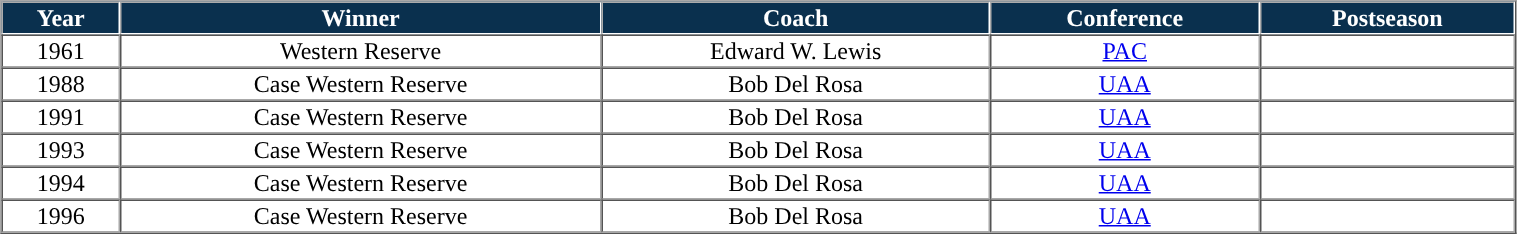<table bcellpadding="1" border="1" cellspacing="0" style="width:80%;"valign="top">
<tr>
<th - style="background:#0A304E; color:white">Year</th>
<th - style="background:#0A304E; color:white">Winner</th>
<th - style="background:#0A304E; color:white">Coach</th>
<th - style="background:#0A304E; color:white">Conference</th>
<th - style="background:#0A304E; color:white">Postseason</th>
</tr>
<tr style="text-align:center;">
<td>1961</td>
<td>Western Reserve</td>
<td>Edward W. Lewis</td>
<td><a href='#'>PAC</a></td>
<td></td>
</tr>
<tr style="text-align:center;">
<td>1988</td>
<td>Case Western Reserve</td>
<td>Bob Del Rosa</td>
<td><a href='#'>UAA</a></td>
<td></td>
</tr>
<tr style="text-align:center;">
<td>1991</td>
<td>Case Western Reserve</td>
<td>Bob Del Rosa</td>
<td><a href='#'>UAA</a></td>
<td></td>
</tr>
<tr style="text-align:center;">
<td>1993</td>
<td>Case Western Reserve</td>
<td>Bob Del Rosa</td>
<td><a href='#'>UAA</a></td>
<td></td>
</tr>
<tr style="text-align:center;">
<td>1994</td>
<td>Case Western Reserve</td>
<td>Bob Del Rosa</td>
<td><a href='#'>UAA</a></td>
<td></td>
</tr>
<tr style="text-align:center;">
<td>1996</td>
<td>Case Western Reserve</td>
<td>Bob Del Rosa</td>
<td><a href='#'>UAA</a></td>
<td></td>
</tr>
<tr style="text-align:center;">
</tr>
</table>
